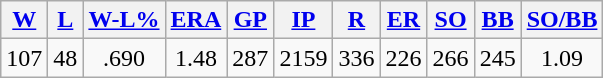<table class="wikitable">
<tr>
<th><a href='#'>W</a></th>
<th><a href='#'>L</a></th>
<th><a href='#'>W-L%</a></th>
<th><a href='#'>ERA</a></th>
<th><a href='#'>GP</a></th>
<th><a href='#'>IP</a></th>
<th><a href='#'>R</a></th>
<th><a href='#'>ER</a></th>
<th><a href='#'>SO</a></th>
<th><a href='#'>BB</a></th>
<th><a href='#'>SO/BB</a></th>
</tr>
<tr align=center>
<td>107</td>
<td>48</td>
<td>.690</td>
<td>1.48</td>
<td>287</td>
<td>2159</td>
<td>336</td>
<td>226</td>
<td>266</td>
<td>245</td>
<td>1.09</td>
</tr>
</table>
